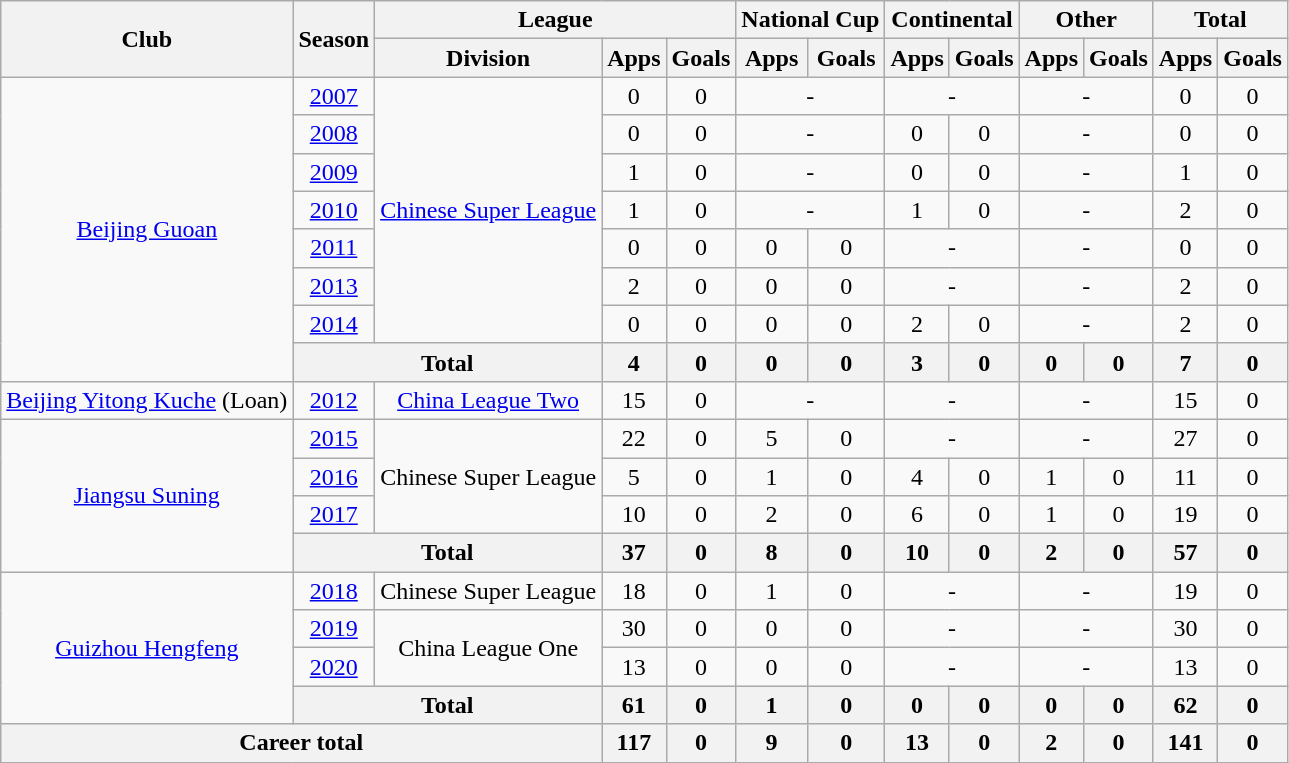<table class="wikitable" style="text-align: center">
<tr>
<th rowspan="2">Club</th>
<th rowspan="2">Season</th>
<th colspan="3">League</th>
<th colspan="2">National Cup</th>
<th colspan="2">Continental</th>
<th colspan="2">Other</th>
<th colspan="2">Total</th>
</tr>
<tr>
<th>Division</th>
<th>Apps</th>
<th>Goals</th>
<th>Apps</th>
<th>Goals</th>
<th>Apps</th>
<th>Goals</th>
<th>Apps</th>
<th>Goals</th>
<th>Apps</th>
<th>Goals</th>
</tr>
<tr>
<td rowspan=8><a href='#'>Beijing Guoan</a></td>
<td><a href='#'>2007</a></td>
<td rowspan=7><a href='#'>Chinese Super League</a></td>
<td>0</td>
<td>0</td>
<td colspan="2">-</td>
<td colspan="2">-</td>
<td colspan="2">-</td>
<td>0</td>
<td>0</td>
</tr>
<tr>
<td><a href='#'>2008</a></td>
<td>0</td>
<td>0</td>
<td colspan="2">-</td>
<td>0</td>
<td>0</td>
<td colspan="2">-</td>
<td>0</td>
<td>0</td>
</tr>
<tr>
<td><a href='#'>2009</a></td>
<td>1</td>
<td>0</td>
<td colspan="2">-</td>
<td>0</td>
<td>0</td>
<td colspan="2">-</td>
<td>1</td>
<td>0</td>
</tr>
<tr>
<td><a href='#'>2010</a></td>
<td>1</td>
<td>0</td>
<td colspan="2">-</td>
<td>1</td>
<td>0</td>
<td colspan="2">-</td>
<td>2</td>
<td>0</td>
</tr>
<tr>
<td><a href='#'>2011</a></td>
<td>0</td>
<td>0</td>
<td>0</td>
<td>0</td>
<td colspan="2">-</td>
<td colspan="2">-</td>
<td>0</td>
<td>0</td>
</tr>
<tr>
<td><a href='#'>2013</a></td>
<td>2</td>
<td>0</td>
<td>0</td>
<td>0</td>
<td colspan="2">-</td>
<td colspan="2">-</td>
<td>2</td>
<td>0</td>
</tr>
<tr>
<td><a href='#'>2014</a></td>
<td>0</td>
<td>0</td>
<td>0</td>
<td>0</td>
<td>2</td>
<td>0</td>
<td colspan="2">-</td>
<td>2</td>
<td>0</td>
</tr>
<tr>
<th colspan="2"><strong>Total</strong></th>
<th>4</th>
<th>0</th>
<th>0</th>
<th>0</th>
<th>3</th>
<th>0</th>
<th>0</th>
<th>0</th>
<th>7</th>
<th>0</th>
</tr>
<tr>
<td><a href='#'>Beijing Yitong Kuche</a> (Loan)</td>
<td><a href='#'>2012</a></td>
<td><a href='#'>China League Two</a></td>
<td>15</td>
<td>0</td>
<td colspan="2">-</td>
<td colspan="2">-</td>
<td colspan="2">-</td>
<td>15</td>
<td>0</td>
</tr>
<tr>
<td rowspan=4><a href='#'>Jiangsu Suning</a></td>
<td><a href='#'>2015</a></td>
<td rowspan=3>Chinese Super League</td>
<td>22</td>
<td>0</td>
<td>5</td>
<td>0</td>
<td colspan="2">-</td>
<td colspan="2">-</td>
<td>27</td>
<td>0</td>
</tr>
<tr>
<td><a href='#'>2016</a></td>
<td>5</td>
<td>0</td>
<td>1</td>
<td>0</td>
<td>4</td>
<td>0</td>
<td>1</td>
<td>0</td>
<td>11</td>
<td>0</td>
</tr>
<tr>
<td><a href='#'>2017</a></td>
<td>10</td>
<td>0</td>
<td>2</td>
<td>0</td>
<td>6</td>
<td>0</td>
<td>1</td>
<td>0</td>
<td>19</td>
<td>0</td>
</tr>
<tr>
<th colspan="2"><strong>Total</strong></th>
<th>37</th>
<th>0</th>
<th>8</th>
<th>0</th>
<th>10</th>
<th>0</th>
<th>2</th>
<th>0</th>
<th>57</th>
<th>0</th>
</tr>
<tr>
<td rowspan=4><a href='#'>Guizhou Hengfeng</a></td>
<td><a href='#'>2018</a></td>
<td>Chinese Super League</td>
<td>18</td>
<td>0</td>
<td>1</td>
<td>0</td>
<td colspan="2">-</td>
<td colspan="2">-</td>
<td>19</td>
<td>0</td>
</tr>
<tr>
<td><a href='#'>2019</a></td>
<td rowspan=2>China League One</td>
<td>30</td>
<td>0</td>
<td>0</td>
<td>0</td>
<td colspan="2">-</td>
<td colspan="2">-</td>
<td>30</td>
<td>0</td>
</tr>
<tr>
<td><a href='#'>2020</a></td>
<td>13</td>
<td>0</td>
<td>0</td>
<td>0</td>
<td colspan="2">-</td>
<td colspan="2">-</td>
<td>13</td>
<td>0</td>
</tr>
<tr>
<th colspan="2"><strong>Total</strong></th>
<th>61</th>
<th>0</th>
<th>1</th>
<th>0</th>
<th>0</th>
<th>0</th>
<th>0</th>
<th>0</th>
<th>62</th>
<th>0</th>
</tr>
<tr>
<th colspan=3>Career total</th>
<th>117</th>
<th>0</th>
<th>9</th>
<th>0</th>
<th>13</th>
<th>0</th>
<th>2</th>
<th>0</th>
<th>141</th>
<th>0</th>
</tr>
</table>
